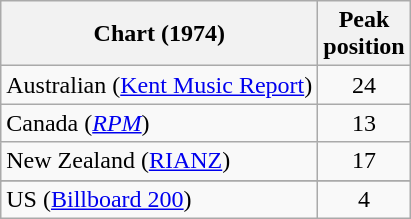<table class="wikitable sortable">
<tr>
<th>Chart (1974)</th>
<th>Peak<br>position</th>
</tr>
<tr>
<td>Australian (<a href='#'>Kent Music Report</a>)</td>
<td align="center">24</td>
</tr>
<tr>
<td>Canada (<a href='#'><em>RPM</em></a>)</td>
<td align="center">13</td>
</tr>
<tr>
<td>New Zealand (<a href='#'>RIANZ</a>)</td>
<td align="center">17</td>
</tr>
<tr>
</tr>
<tr>
<td>US (<a href='#'>Billboard 200</a>)</td>
<td align="center">4</td>
</tr>
</table>
